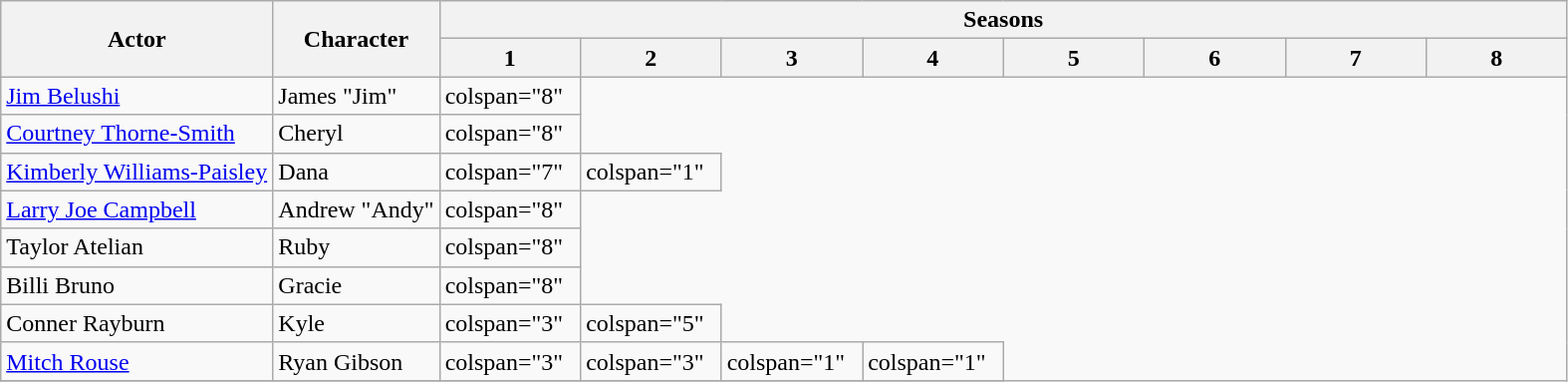<table class="wikitable plainrowheaders">
<tr>
<th rowspan="2">Actor</th>
<th rowspan="2">Character</th>
<th colspan="8">Seasons</th>
</tr>
<tr>
<th style="width:9%;">1</th>
<th style="width:9%;">2</th>
<th style="width:9%;">3</th>
<th style="width:9%;">4</th>
<th style="width:9%;">5</th>
<th style="width:9%;">6</th>
<th style="width:9%;">7</th>
<th style="width:9%;">8</th>
</tr>
<tr>
<td><a href='#'>Jim Belushi</a></td>
<td>James "Jim"</td>
<td>colspan="8" </td>
</tr>
<tr>
<td><a href='#'>Courtney Thorne-Smith</a></td>
<td>Cheryl</td>
<td>colspan="8" </td>
</tr>
<tr>
<td><a href='#'>Kimberly Williams-Paisley</a></td>
<td>Dana</td>
<td>colspan="7" </td>
<td>colspan="1" </td>
</tr>
<tr>
<td><a href='#'>Larry Joe Campbell</a></td>
<td>Andrew "Andy"</td>
<td>colspan="8" </td>
</tr>
<tr>
<td>Taylor Atelian</td>
<td>Ruby</td>
<td>colspan="8" </td>
</tr>
<tr>
<td>Billi Bruno</td>
<td>Gracie</td>
<td>colspan="8" </td>
</tr>
<tr>
<td>Conner Rayburn</td>
<td>Kyle</td>
<td>colspan="3" </td>
<td>colspan="5" </td>
</tr>
<tr>
<td><a href='#'>Mitch Rouse</a></td>
<td>Ryan Gibson</td>
<td>colspan="3" </td>
<td>colspan="3" </td>
<td>colspan="1" </td>
<td>colspan="1" </td>
</tr>
<tr>
</tr>
</table>
